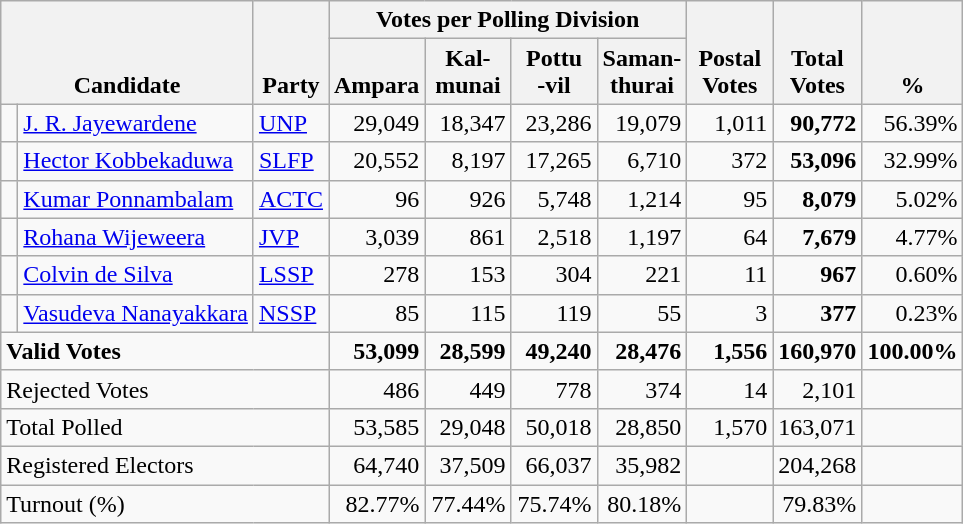<table class="wikitable" border="1" style="text-align:right;">
<tr>
<th align=left valign=bottom rowspan=2 colspan=2>Candidate</th>
<th align=left valign=bottom rowspan=2 width="40">Party</th>
<th colspan=4>Votes per Polling Division</th>
<th align=center valign=bottom rowspan=2 width="50">Postal<br>Votes</th>
<th align=center valign=bottom rowspan=2 width="50">Total Votes</th>
<th align=center valign=bottom rowspan=2 width="50">%</th>
</tr>
<tr>
<th align=center valign=bottom width="50">Ampara</th>
<th align=center valign=bottom width="50">Kal-<br>munai</th>
<th align=center valign=bottom width="50">Pottu<br>-vil</th>
<th align=center valign=bottom width="50">Saman-<br>thurai</th>
</tr>
<tr>
<td bgcolor=> </td>
<td align=left><a href='#'>J. R. Jayewardene</a></td>
<td align=left><a href='#'>UNP</a></td>
<td>29,049</td>
<td>18,347</td>
<td>23,286</td>
<td>19,079</td>
<td>1,011</td>
<td><strong>90,772</strong></td>
<td>56.39%</td>
</tr>
<tr>
<td bgcolor=> </td>
<td align=left><a href='#'>Hector Kobbekaduwa</a></td>
<td align=left><a href='#'>SLFP</a></td>
<td>20,552</td>
<td>8,197</td>
<td>17,265</td>
<td>6,710</td>
<td>372</td>
<td><strong>53,096</strong></td>
<td>32.99%</td>
</tr>
<tr>
<td bgcolor=> </td>
<td align=left><a href='#'>Kumar Ponnambalam</a></td>
<td align=left><a href='#'>ACTC</a></td>
<td>96</td>
<td>926</td>
<td>5,748</td>
<td>1,214</td>
<td>95</td>
<td><strong>8,079</strong></td>
<td>5.02%</td>
</tr>
<tr>
<td bgcolor=> </td>
<td align=left><a href='#'>Rohana Wijeweera</a></td>
<td align=left><a href='#'>JVP</a></td>
<td>3,039</td>
<td>861</td>
<td>2,518</td>
<td>1,197</td>
<td>64</td>
<td><strong>7,679</strong></td>
<td>4.77%</td>
</tr>
<tr>
<td bgcolor=> </td>
<td align=left><a href='#'>Colvin de Silva</a></td>
<td align=left><a href='#'>LSSP</a></td>
<td>278</td>
<td>153</td>
<td>304</td>
<td>221</td>
<td>11</td>
<td><strong>967</strong></td>
<td>0.60%</td>
</tr>
<tr>
<td bgcolor=> </td>
<td align=left><a href='#'>Vasudeva Nanayakkara</a></td>
<td align=left><a href='#'>NSSP</a></td>
<td>85</td>
<td>115</td>
<td>119</td>
<td>55</td>
<td>3</td>
<td><strong>377</strong></td>
<td>0.23%</td>
</tr>
<tr>
<td align=left colspan=3><strong>Valid Votes</strong></td>
<td><strong>53,099</strong></td>
<td><strong>28,599</strong></td>
<td><strong>49,240</strong></td>
<td><strong>28,476</strong></td>
<td><strong>1,556</strong></td>
<td><strong>160,970</strong></td>
<td><strong>100.00%</strong></td>
</tr>
<tr>
<td align=left colspan=3>Rejected Votes</td>
<td>486</td>
<td>449</td>
<td>778</td>
<td>374</td>
<td>14</td>
<td>2,101</td>
<td></td>
</tr>
<tr>
<td align=left colspan=3>Total Polled</td>
<td>53,585</td>
<td>29,048</td>
<td>50,018</td>
<td>28,850</td>
<td>1,570</td>
<td>163,071</td>
</tr>
<tr>
<td align=left colspan=3>Registered Electors</td>
<td>64,740</td>
<td>37,509</td>
<td>66,037</td>
<td>35,982</td>
<td></td>
<td>204,268</td>
<td></td>
</tr>
<tr>
<td align=left colspan=3>Turnout (%)</td>
<td>82.77%</td>
<td>77.44%</td>
<td>75.74%</td>
<td>80.18%</td>
<td></td>
<td>79.83%</td>
<td></td>
</tr>
</table>
